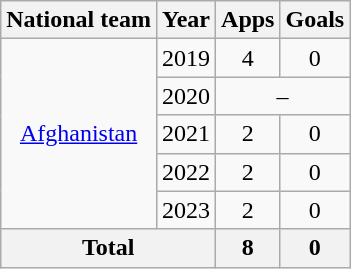<table class=wikitable style=text-align:center>
<tr>
<th>National team</th>
<th>Year</th>
<th>Apps</th>
<th>Goals</th>
</tr>
<tr>
<td rowspan="5"><a href='#'>Afghanistan</a></td>
<td>2019</td>
<td>4</td>
<td>0</td>
</tr>
<tr>
<td>2020</td>
<td colspan="2">–</td>
</tr>
<tr>
<td>2021</td>
<td>2</td>
<td>0</td>
</tr>
<tr>
<td>2022</td>
<td>2</td>
<td>0</td>
</tr>
<tr>
<td>2023</td>
<td>2</td>
<td>0</td>
</tr>
<tr>
<th colspan="2">Total</th>
<th>8</th>
<th>0</th>
</tr>
</table>
